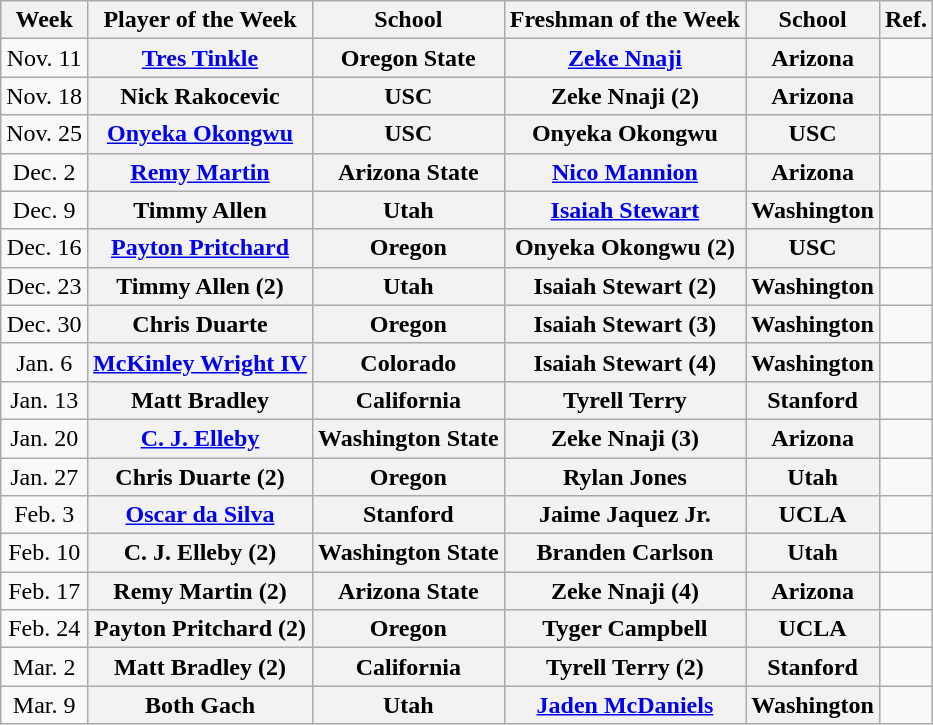<table class=wikitable style="text-align:center">
<tr>
<th>Week</th>
<th>Player of the Week</th>
<th>School</th>
<th>Freshman of the Week</th>
<th>School</th>
<th>Ref.</th>
</tr>
<tr>
<td>Nov. 11</td>
<th style=><a href='#'>Tres Tinkle</a></th>
<th style=>Oregon State</th>
<th style=><a href='#'>Zeke Nnaji</a></th>
<th style=>Arizona</th>
<td align=center></td>
</tr>
<tr>
<td>Nov. 18</td>
<th style=>Nick Rakocevic</th>
<th style=>USC</th>
<th style=>Zeke Nnaji (2)</th>
<th style=>Arizona</th>
<td align=center></td>
</tr>
<tr>
<td>Nov. 25</td>
<th style=><a href='#'>Onyeka Okongwu</a></th>
<th style=>USC</th>
<th style=>Onyeka Okongwu</th>
<th style=>USC</th>
<td align=center></td>
</tr>
<tr>
<td>Dec. 2</td>
<th style=><a href='#'>Remy Martin</a></th>
<th style=>Arizona State</th>
<th style=><a href='#'>Nico Mannion</a></th>
<th style=>Arizona</th>
<td align=center></td>
</tr>
<tr>
<td>Dec. 9</td>
<th style=>Timmy Allen</th>
<th style=>Utah</th>
<th style=><a href='#'>Isaiah Stewart</a></th>
<th style=>Washington</th>
<td align=center></td>
</tr>
<tr>
<td>Dec. 16</td>
<th style=><a href='#'>Payton Pritchard</a></th>
<th style=>Oregon</th>
<th style=>Onyeka Okongwu (2)</th>
<th style=>USC</th>
<td align=center></td>
</tr>
<tr>
<td>Dec. 23</td>
<th style=>Timmy Allen (2)</th>
<th style=>Utah</th>
<th style=>Isaiah Stewart (2)</th>
<th style=>Washington</th>
<td align=center></td>
</tr>
<tr>
<td>Dec. 30</td>
<th style=>Chris Duarte</th>
<th style=>Oregon</th>
<th style=>Isaiah Stewart (3)</th>
<th style=>Washington</th>
<td align=center></td>
</tr>
<tr>
<td>Jan. 6</td>
<th style=><a href='#'>McKinley Wright IV</a></th>
<th style=>Colorado</th>
<th style=>Isaiah Stewart (4)</th>
<th style=>Washington</th>
<td align=center></td>
</tr>
<tr>
<td>Jan. 13</td>
<th style=>Matt Bradley</th>
<th style=>California</th>
<th style=>Tyrell Terry</th>
<th style=>Stanford</th>
<td align=center></td>
</tr>
<tr>
<td>Jan. 20</td>
<th style=><a href='#'>C. J. Elleby</a></th>
<th style=>Washington State</th>
<th style=>Zeke Nnaji (3)</th>
<th style=>Arizona</th>
<td align=center></td>
</tr>
<tr>
<td>Jan. 27</td>
<th style=>Chris Duarte (2)</th>
<th style=>Oregon</th>
<th style=>Rylan Jones</th>
<th style=>Utah</th>
<td align=center></td>
</tr>
<tr>
<td>Feb. 3</td>
<th style=><a href='#'>Oscar da Silva</a></th>
<th style=>Stanford</th>
<th style=>Jaime Jaquez Jr.</th>
<th style=>UCLA</th>
<td align=center></td>
</tr>
<tr>
<td>Feb. 10</td>
<th style=>C. J. Elleby (2)</th>
<th style=>Washington State</th>
<th style=>Branden Carlson</th>
<th style=>Utah</th>
<td align=center></td>
</tr>
<tr>
<td>Feb. 17</td>
<th style=>Remy Martin (2)</th>
<th style=>Arizona State</th>
<th style=>Zeke Nnaji (4)</th>
<th style=>Arizona</th>
<td align=center></td>
</tr>
<tr>
<td>Feb. 24</td>
<th style=>Payton Pritchard (2)</th>
<th style=>Oregon</th>
<th style=>Tyger Campbell</th>
<th style=>UCLA</th>
<td align=center></td>
</tr>
<tr>
<td>Mar. 2</td>
<th style=>Matt Bradley (2)</th>
<th style=>California</th>
<th style=>Tyrell Terry (2)</th>
<th style=>Stanford</th>
<td align=center></td>
</tr>
<tr>
<td>Mar. 9</td>
<th style=>Both Gach</th>
<th style=>Utah</th>
<th style=><a href='#'>Jaden McDaniels</a></th>
<th style=>Washington</th>
<td align=center></td>
</tr>
</table>
